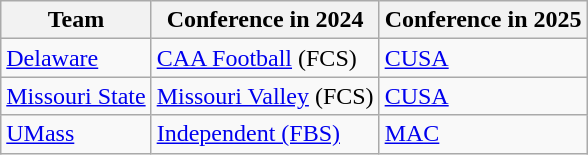<table class="wikitable sortable">
<tr>
<th>Team</th>
<th>Conference in 2024</th>
<th>Conference in 2025</th>
</tr>
<tr>
<td><a href='#'>Delaware</a></td>
<td><a href='#'>CAA Football</a> (FCS)</td>
<td><a href='#'>CUSA</a></td>
</tr>
<tr>
<td><a href='#'>Missouri State</a></td>
<td><a href='#'>Missouri Valley</a> (FCS)</td>
<td><a href='#'>CUSA</a></td>
</tr>
<tr>
<td><a href='#'>UMass</a></td>
<td><a href='#'>Independent (FBS)</a></td>
<td><a href='#'>MAC</a></td>
</tr>
</table>
